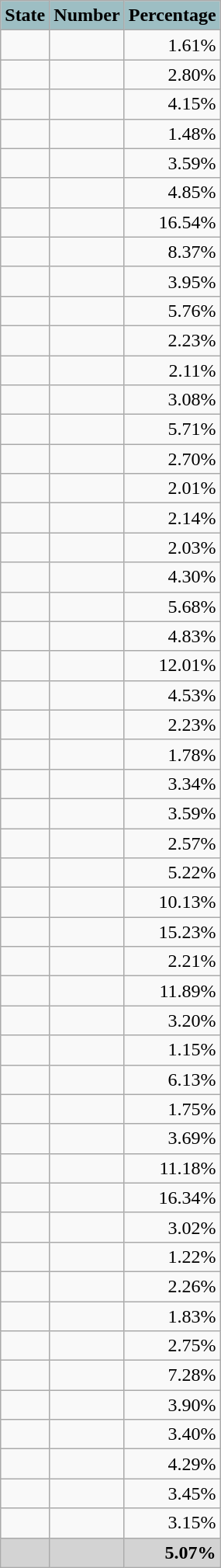<table class="wikitable sortable">
<tr>
<th style="text-align:center; background:#9dbec3;"><strong>State</strong></th>
<th style="text-align:center; background:#9dbec3;"><strong>Number</strong></th>
<th style="text-align:center; background:#9dbec3;"><strong>Percentage</strong></th>
</tr>
<tr>
<td border = "1"></td>
<td align="right"></td>
<td align="right">1.61%</td>
</tr>
<tr>
<td border = "1"></td>
<td align="right"></td>
<td align="right">2.80%</td>
</tr>
<tr>
<td border = "1"></td>
<td align="right"></td>
<td align="right">4.15%</td>
</tr>
<tr>
<td border = "1"></td>
<td align="right"></td>
<td align="right">1.48%</td>
</tr>
<tr>
<td border = "1"></td>
<td align="right"></td>
<td align="right">3.59%</td>
</tr>
<tr>
<td border = "1"></td>
<td align="right"></td>
<td align="right">4.85%</td>
</tr>
<tr>
<td border = "1"></td>
<td align="right"></td>
<td align="right">16.54%</td>
</tr>
<tr>
<td border = "1"></td>
<td align="right"></td>
<td align="right">8.37%</td>
</tr>
<tr>
<td border = "1"></td>
<td align="right"></td>
<td align="right">3.95%</td>
</tr>
<tr>
<td border = "1"></td>
<td align="right"></td>
<td align="right">5.76%</td>
</tr>
<tr>
<td border = "1"></td>
<td align="right"></td>
<td align="right">2.23%</td>
</tr>
<tr>
<td border = "1"></td>
<td align="right"></td>
<td align="right">2.11%</td>
</tr>
<tr>
<td border = "1"></td>
<td align="right"></td>
<td align="right">3.08%</td>
</tr>
<tr>
<td border = "1"></td>
<td align="right"></td>
<td align="right">5.71%</td>
</tr>
<tr>
<td border = "1"></td>
<td align="right"></td>
<td align="right">2.70%</td>
</tr>
<tr>
<td border = "1"></td>
<td align="right"></td>
<td align="right">2.01%</td>
</tr>
<tr>
<td border = "1"></td>
<td align="right"></td>
<td align="right">2.14%</td>
</tr>
<tr>
<td border = "1"></td>
<td align="right"></td>
<td align="right">2.03%</td>
</tr>
<tr>
<td border = "1"></td>
<td align="right"></td>
<td align="right">4.30%</td>
</tr>
<tr>
<td border = "1"></td>
<td align="right"></td>
<td align="right">5.68%</td>
</tr>
<tr>
<td border = "1"></td>
<td align="right"></td>
<td align="right">4.83%</td>
</tr>
<tr>
<td border = "1"></td>
<td align="right"></td>
<td align="right">12.01%</td>
</tr>
<tr>
<td border = "1"></td>
<td align="right"></td>
<td align="right">4.53%</td>
</tr>
<tr>
<td border = "1"></td>
<td align="right"></td>
<td align="right">2.23%</td>
</tr>
<tr>
<td border = "1"></td>
<td align="right"></td>
<td align="right">1.78%</td>
</tr>
<tr>
<td border = "1"></td>
<td align="right"></td>
<td align="right">3.34%</td>
</tr>
<tr>
<td border = "1"></td>
<td align="right"></td>
<td align="right">3.59%</td>
</tr>
<tr>
<td border = "1"></td>
<td align="right"></td>
<td align="right">2.57%</td>
</tr>
<tr>
<td border = "1"></td>
<td align="right"></td>
<td align="right">5.22%</td>
</tr>
<tr>
<td border = "1"></td>
<td align="right"></td>
<td align="right">10.13%</td>
</tr>
<tr>
<td border = "1"></td>
<td align="right"></td>
<td align="right">15.23%</td>
</tr>
<tr>
<td border = "1"></td>
<td align="right"></td>
<td align="right">2.21%</td>
</tr>
<tr>
<td border = "1"></td>
<td align="right"></td>
<td align="right">11.89%</td>
</tr>
<tr>
<td border = "1"></td>
<td align="right"></td>
<td align="right">3.20%</td>
</tr>
<tr>
<td border = "1"></td>
<td align="right"></td>
<td align="right">1.15%</td>
</tr>
<tr>
<td border = "1"></td>
<td align="right"></td>
<td align="right">6.13%</td>
</tr>
<tr>
<td border = "1"></td>
<td align="right"></td>
<td align="right">1.75%</td>
</tr>
<tr>
<td border = "1"></td>
<td align="right"></td>
<td align="right">3.69%</td>
</tr>
<tr>
<td border = "1"></td>
<td align="right"></td>
<td align="right">11.18%</td>
</tr>
<tr>
<td border = "1"></td>
<td align="right"></td>
<td align="right">16.34%</td>
</tr>
<tr>
<td border = "1"></td>
<td align="right"></td>
<td align="right">3.02%</td>
</tr>
<tr>
<td border = "1"></td>
<td align="right"></td>
<td align="right">1.22%</td>
</tr>
<tr>
<td border = "1"></td>
<td align="right"></td>
<td align="right">2.26%</td>
</tr>
<tr>
<td border = "1"></td>
<td align="right"></td>
<td align="right">1.83%</td>
</tr>
<tr>
<td border = "1"></td>
<td align="right"></td>
<td align="right">2.75%</td>
</tr>
<tr>
<td border = "1"></td>
<td align="right"></td>
<td align="right">7.28%</td>
</tr>
<tr>
<td border = "1"></td>
<td align="right"></td>
<td align="right">3.90%</td>
</tr>
<tr>
<td border = "1"></td>
<td align="right"></td>
<td align="right">3.40%</td>
</tr>
<tr>
<td border = "1"></td>
<td align="right"></td>
<td align="right">4.29%</td>
</tr>
<tr>
<td border = "1"></td>
<td align="right"></td>
<td align="right">3.45%</td>
</tr>
<tr>
<td border = "1"></td>
<td align="right"></td>
<td align="right">3.15%</td>
</tr>
<tr class="sortbottom" bgcolor="lightgrey">
<td border = "1"><strong></strong></td>
<td align="right"><strong></strong></td>
<td align="right"><strong>5.07%</strong></td>
</tr>
</table>
